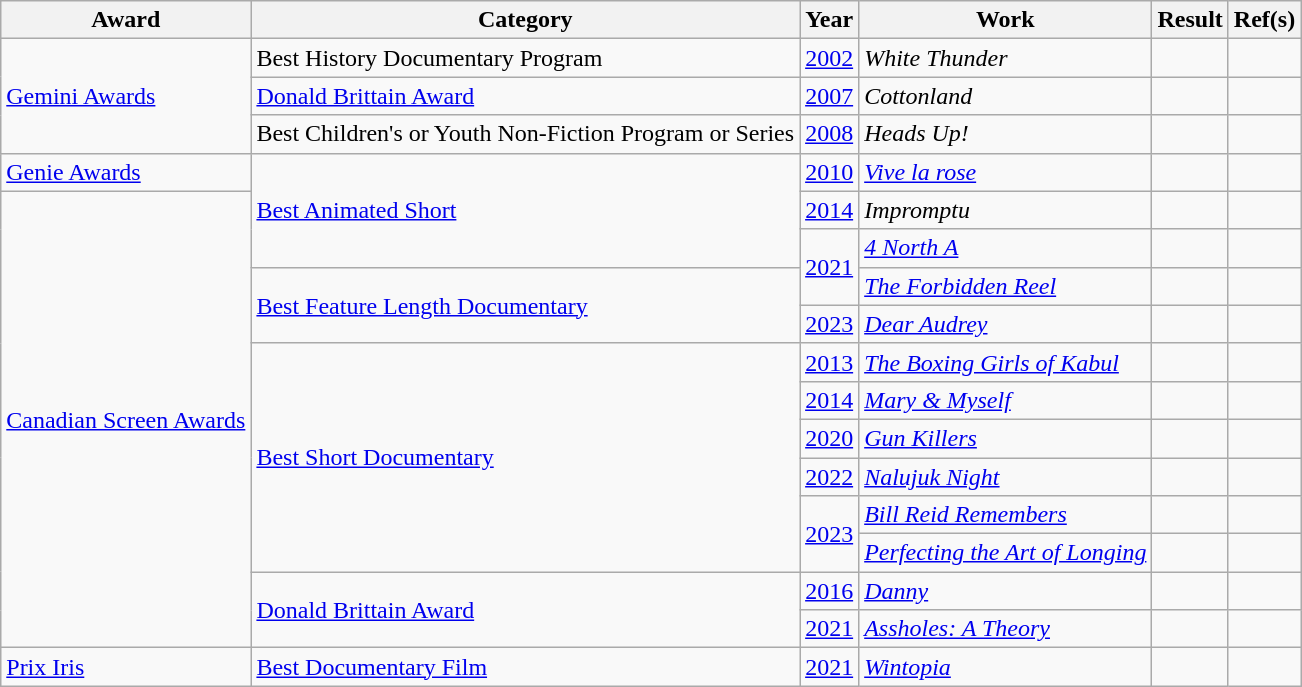<table class="wikitable plainrowheaders sortable">
<tr>
<th>Award</th>
<th>Category</th>
<th>Year</th>
<th>Work</th>
<th>Result</th>
<th>Ref(s)</th>
</tr>
<tr>
<td rowspan=3><a href='#'>Gemini Awards</a></td>
<td>Best History Documentary Program</td>
<td><a href='#'>2002</a></td>
<td><em>White Thunder</em></td>
<td></td>
<td></td>
</tr>
<tr>
<td><a href='#'>Donald Brittain Award</a></td>
<td><a href='#'>2007</a></td>
<td><em>Cottonland</em></td>
<td></td>
<td></td>
</tr>
<tr>
<td>Best Children's or Youth Non-Fiction Program or Series</td>
<td><a href='#'>2008</a></td>
<td><em>Heads Up!</em></td>
<td></td>
<td></td>
</tr>
<tr>
<td><a href='#'>Genie Awards</a></td>
<td rowspan=3><a href='#'>Best Animated Short</a></td>
<td><a href='#'>2010</a></td>
<td><em><a href='#'>Vive la rose</a></em></td>
<td></td>
<td></td>
</tr>
<tr>
<td rowspan=12><a href='#'>Canadian Screen Awards</a></td>
<td><a href='#'>2014</a></td>
<td><em>Impromptu</em></td>
<td></td>
<td></td>
</tr>
<tr>
<td rowspan=2><a href='#'>2021</a></td>
<td><em><a href='#'>4 North A</a></em></td>
<td></td>
<td></td>
</tr>
<tr>
<td rowspan=2><a href='#'>Best Feature Length Documentary</a></td>
<td><em><a href='#'>The Forbidden Reel</a></em></td>
<td></td>
<td></td>
</tr>
<tr>
<td><a href='#'>2023</a></td>
<td><em><a href='#'>Dear Audrey</a></em></td>
<td></td>
<td></td>
</tr>
<tr>
<td rowspan=6><a href='#'>Best Short Documentary</a></td>
<td><a href='#'>2013</a></td>
<td><em><a href='#'>The Boxing Girls of Kabul</a></em></td>
<td></td>
<td></td>
</tr>
<tr>
<td><a href='#'>2014</a></td>
<td><em><a href='#'>Mary & Myself</a></em></td>
<td></td>
<td></td>
</tr>
<tr>
<td><a href='#'>2020</a></td>
<td><em><a href='#'>Gun Killers</a></em></td>
<td></td>
<td></td>
</tr>
<tr>
<td><a href='#'>2022</a></td>
<td><em><a href='#'>Nalujuk Night</a></em></td>
<td></td>
<td></td>
</tr>
<tr>
<td rowspan=2><a href='#'>2023</a></td>
<td><em><a href='#'>Bill Reid Remembers</a></em></td>
<td></td>
<td></td>
</tr>
<tr>
<td><em><a href='#'>Perfecting the Art of Longing</a></em></td>
<td></td>
<td></td>
</tr>
<tr>
<td rowspan=2><a href='#'>Donald Brittain Award</a></td>
<td><a href='#'>2016</a></td>
<td><em><a href='#'>Danny</a></em></td>
<td></td>
<td></td>
</tr>
<tr>
<td><a href='#'>2021</a></td>
<td><em><a href='#'>Assholes: A Theory</a></em></td>
<td></td>
<td></td>
</tr>
<tr>
<td><a href='#'>Prix Iris</a></td>
<td><a href='#'>Best Documentary Film</a></td>
<td><a href='#'>2021</a></td>
<td><em><a href='#'>Wintopia</a></em></td>
<td></td>
<td></td>
</tr>
</table>
